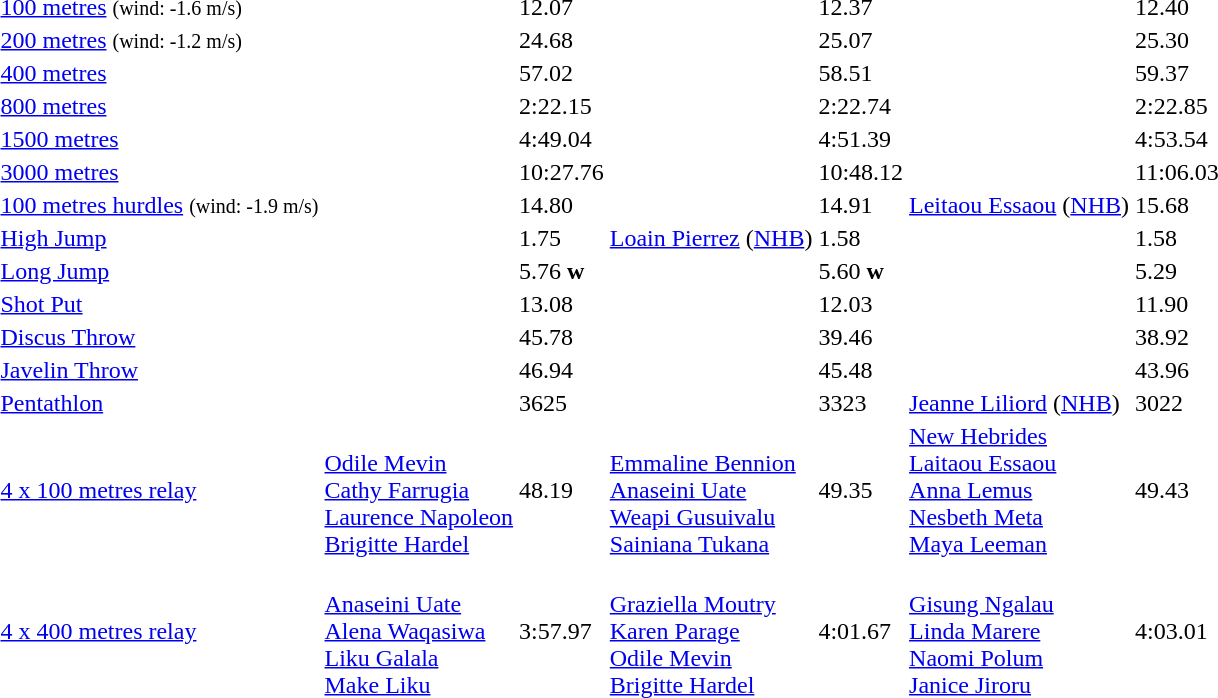<table>
<tr>
<td><a href='#'>100 metres</a> <small>(wind: -1.6 m/s)</small></td>
<td></td>
<td>12.07</td>
<td></td>
<td>12.37</td>
<td></td>
<td>12.40</td>
</tr>
<tr>
<td><a href='#'>200 metres</a> <small>(wind: -1.2 m/s)</small></td>
<td></td>
<td>24.68</td>
<td></td>
<td>25.07</td>
<td></td>
<td>25.30</td>
</tr>
<tr>
<td><a href='#'>400 metres</a></td>
<td></td>
<td>57.02</td>
<td></td>
<td>58.51</td>
<td></td>
<td>59.37</td>
</tr>
<tr>
<td><a href='#'>800 metres</a></td>
<td></td>
<td>2:22.15</td>
<td></td>
<td>2:22.74</td>
<td></td>
<td>2:22.85</td>
</tr>
<tr>
<td><a href='#'>1500 metres</a></td>
<td></td>
<td>4:49.04</td>
<td></td>
<td>4:51.39</td>
<td></td>
<td>4:53.54</td>
</tr>
<tr>
<td><a href='#'>3000 metres</a></td>
<td></td>
<td>10:27.76</td>
<td></td>
<td>10:48.12</td>
<td></td>
<td>11:06.03</td>
</tr>
<tr>
<td><a href='#'>100 metres hurdles</a> <small>(wind: -1.9 m/s)</small></td>
<td></td>
<td>14.80</td>
<td></td>
<td>14.91</td>
<td> <a href='#'>Leitaou Essaou</a> (<a href='#'>NHB</a>)</td>
<td>15.68</td>
</tr>
<tr>
<td><a href='#'>High Jump</a></td>
<td></td>
<td>1.75</td>
<td> <a href='#'>Loain Pierrez</a> (<a href='#'>NHB</a>)</td>
<td>1.58</td>
<td></td>
<td>1.58</td>
</tr>
<tr>
<td><a href='#'>Long Jump</a></td>
<td></td>
<td>5.76 <strong>w</strong></td>
<td></td>
<td>5.60 <strong>w</strong></td>
<td></td>
<td>5.29</td>
</tr>
<tr>
<td><a href='#'>Shot Put</a></td>
<td></td>
<td>13.08</td>
<td></td>
<td>12.03</td>
<td></td>
<td>11.90</td>
</tr>
<tr>
<td><a href='#'>Discus Throw</a></td>
<td></td>
<td>45.78</td>
<td></td>
<td>39.46</td>
<td></td>
<td>38.92</td>
</tr>
<tr>
<td><a href='#'>Javelin Throw</a></td>
<td></td>
<td>46.94</td>
<td></td>
<td>45.48</td>
<td></td>
<td>43.96</td>
</tr>
<tr>
<td><a href='#'>Pentathlon</a></td>
<td></td>
<td>3625</td>
<td></td>
<td>3323</td>
<td> <a href='#'>Jeanne Liliord</a> (<a href='#'>NHB</a>)</td>
<td>3022</td>
</tr>
<tr>
<td><a href='#'>4 x 100 metres relay</a></td>
<td> <br> <a href='#'>Odile Mevin</a> <br> <a href='#'>Cathy Farrugia</a> <br> <a href='#'>Laurence Napoleon</a> <br> <a href='#'>Brigitte Hardel</a></td>
<td>48.19</td>
<td> <br> <a href='#'>Emmaline Bennion</a> <br> <a href='#'>Anaseini Uate</a> <br> <a href='#'>Weapi Gusuivalu</a> <br> <a href='#'>Sainiana Tukana</a></td>
<td>49.35</td>
<td> <a href='#'>New Hebrides</a> <br> <a href='#'>Laitaou Essaou</a> <br> <a href='#'>Anna Lemus</a> <br> <a href='#'>Nesbeth Meta</a> <br> <a href='#'>Maya Leeman</a></td>
<td>49.43</td>
</tr>
<tr>
<td><a href='#'>4 x 400 metres relay</a></td>
<td> <br> <a href='#'>Anaseini Uate</a> <br> <a href='#'>Alena Waqasiwa</a> <br> <a href='#'>Liku Galala</a> <br> <a href='#'>Make Liku</a></td>
<td>3:57.97</td>
<td> <br> <a href='#'>Graziella Moutry</a> <br> <a href='#'>Karen Parage</a> <br> <a href='#'>Odile Mevin</a> <br> <a href='#'>Brigitte Hardel</a></td>
<td>4:01.67</td>
<td> <br> <a href='#'>Gisung Ngalau</a> <br> <a href='#'>Linda Marere</a> <br> <a href='#'>Naomi Polum</a> <br> <a href='#'>Janice Jiroru</a></td>
<td>4:03.01</td>
</tr>
</table>
